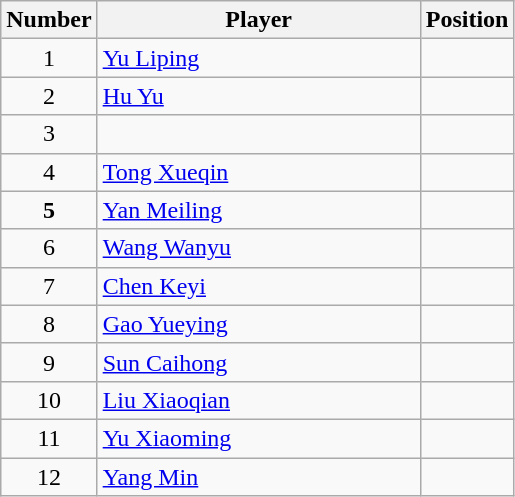<table class="wikitable sortable" style="text-align:center;">
<tr>
<th style="border-bottom:0;">Number</th>
<th style="border-bottom:0; width:13em;">Player</th>
<th style="border-bottom:0;">Position</th>
</tr>
<tr>
<td>1</td>
<td align=left><a href='#'>Yu Liping</a></td>
<td></td>
</tr>
<tr>
<td>2</td>
<td align=left><a href='#'>Hu Yu</a></td>
<td></td>
</tr>
<tr>
<td>3</td>
<td align=left></td>
<td></td>
</tr>
<tr>
<td>4</td>
<td align=left><a href='#'>Tong Xueqin</a></td>
<td></td>
</tr>
<tr>
<td><strong>5</strong></td>
<td align=left><a href='#'>Yan Meiling</a></td>
<td></td>
</tr>
<tr>
<td>6</td>
<td align=left><a href='#'>Wang Wanyu</a></td>
<td></td>
</tr>
<tr>
<td>7</td>
<td align=left><a href='#'>Chen Keyi</a></td>
<td></td>
</tr>
<tr>
<td>8</td>
<td align=left><a href='#'>Gao Yueying</a></td>
<td></td>
</tr>
<tr>
<td>9</td>
<td align=left><a href='#'>Sun Caihong</a></td>
<td></td>
</tr>
<tr>
<td>10</td>
<td align=left><a href='#'>Liu Xiaoqian</a></td>
<td></td>
</tr>
<tr>
<td>11</td>
<td align=left><a href='#'>Yu Xiaoming</a></td>
<td></td>
</tr>
<tr>
<td>12</td>
<td align=left><a href='#'>Yang Min</a></td>
<td></td>
</tr>
</table>
